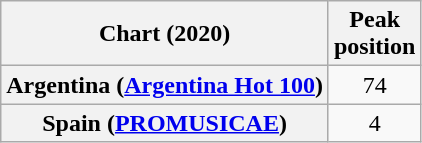<table class="wikitable plainrowheaders sortable" style="text-align:center">
<tr>
<th scope="col">Chart (2020)</th>
<th scope="col">Peak<br>position</th>
</tr>
<tr>
<th scope="row">Argentina (<a href='#'>Argentina Hot 100</a>)</th>
<td>74</td>
</tr>
<tr>
<th scope="row">Spain (<a href='#'>PROMUSICAE</a>)</th>
<td>4</td>
</tr>
</table>
